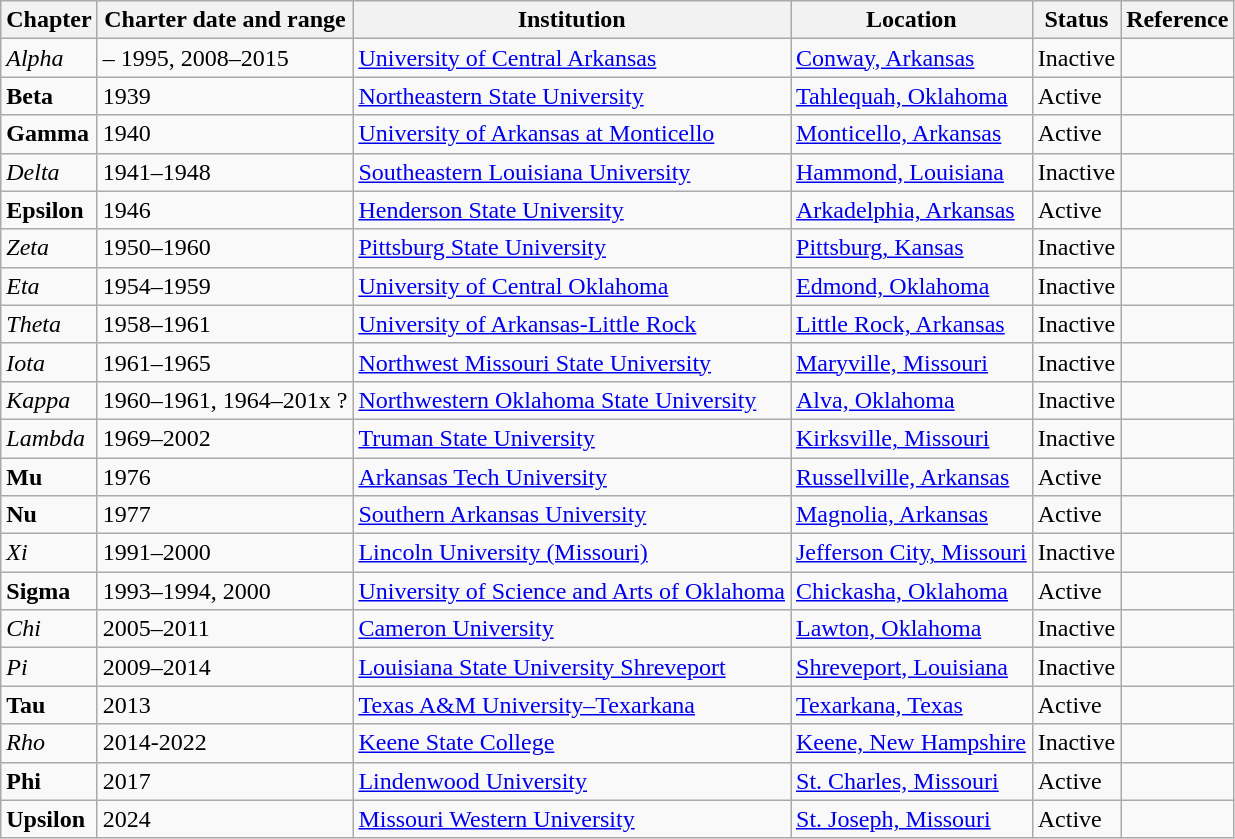<table class="wikitable sortable">
<tr>
<th>Chapter</th>
<th>Charter date and range</th>
<th>Institution</th>
<th>Location</th>
<th>Status</th>
<th>Reference</th>
</tr>
<tr>
<td><em>Alpha</em></td>
<td> – 1995, 2008–2015</td>
<td><a href='#'>University of Central Arkansas</a></td>
<td><a href='#'>Conway, Arkansas</a></td>
<td>Inactive</td>
<td></td>
</tr>
<tr>
<td><strong>Beta</strong></td>
<td>1939</td>
<td><a href='#'>Northeastern State University</a></td>
<td><a href='#'>Tahlequah, Oklahoma</a></td>
<td>Active</td>
<td></td>
</tr>
<tr>
<td><strong>Gamma</strong></td>
<td>1940</td>
<td><a href='#'>University of Arkansas at Monticello</a></td>
<td><a href='#'>Monticello, Arkansas</a></td>
<td>Active</td>
<td></td>
</tr>
<tr>
<td><em>Delta</em></td>
<td>1941–1948</td>
<td><a href='#'>Southeastern Louisiana University</a></td>
<td><a href='#'>Hammond, Louisiana</a></td>
<td>Inactive</td>
<td></td>
</tr>
<tr>
<td><strong>Epsilon</strong></td>
<td>1946</td>
<td><a href='#'>Henderson State University</a></td>
<td><a href='#'>Arkadelphia, Arkansas</a></td>
<td>Active</td>
<td></td>
</tr>
<tr>
<td><em>Zeta</em></td>
<td>1950–1960</td>
<td><a href='#'>Pittsburg State University</a></td>
<td><a href='#'>Pittsburg, Kansas</a></td>
<td>Inactive</td>
<td></td>
</tr>
<tr>
<td><em>Eta</em></td>
<td>1954–1959</td>
<td><a href='#'>University of Central Oklahoma</a></td>
<td><a href='#'>Edmond, Oklahoma</a></td>
<td>Inactive</td>
<td></td>
</tr>
<tr>
<td><em>Theta</em></td>
<td>1958–1961</td>
<td><a href='#'>University of Arkansas-Little Rock</a></td>
<td><a href='#'>Little Rock, Arkansas</a></td>
<td>Inactive</td>
<td></td>
</tr>
<tr>
<td><em>Iota</em></td>
<td>1961–1965</td>
<td><a href='#'>Northwest Missouri State University</a></td>
<td><a href='#'>Maryville, Missouri</a></td>
<td>Inactive</td>
<td></td>
</tr>
<tr>
<td><em>Kappa</em></td>
<td>1960–1961, 1964–201x ?</td>
<td><a href='#'>Northwestern Oklahoma State University</a></td>
<td><a href='#'>Alva, Oklahoma</a></td>
<td>Inactive</td>
<td></td>
</tr>
<tr>
<td><em>Lambda</em></td>
<td>1969–2002</td>
<td><a href='#'>Truman State University</a></td>
<td><a href='#'>Kirksville, Missouri</a></td>
<td>Inactive</td>
<td></td>
</tr>
<tr>
<td><strong>Mu</strong></td>
<td>1976</td>
<td><a href='#'>Arkansas Tech University</a></td>
<td><a href='#'>Russellville, Arkansas</a></td>
<td>Active</td>
<td></td>
</tr>
<tr>
<td><strong>Nu</strong></td>
<td>1977</td>
<td><a href='#'>Southern Arkansas University</a></td>
<td><a href='#'>Magnolia, Arkansas</a></td>
<td>Active</td>
<td></td>
</tr>
<tr>
<td><em>Xi</em></td>
<td>1991–2000</td>
<td><a href='#'>Lincoln University (Missouri)</a></td>
<td><a href='#'>Jefferson City, Missouri</a></td>
<td>Inactive</td>
<td></td>
</tr>
<tr>
<td><strong>Sigma</strong></td>
<td>1993–1994, 2000</td>
<td><a href='#'>University of Science and Arts of Oklahoma</a></td>
<td><a href='#'>Chickasha, Oklahoma</a></td>
<td>Active</td>
<td></td>
</tr>
<tr>
<td><em>Chi</em></td>
<td>2005–2011</td>
<td><a href='#'>Cameron University</a></td>
<td><a href='#'>Lawton, Oklahoma</a></td>
<td>Inactive</td>
<td></td>
</tr>
<tr>
<td><em>Pi</em></td>
<td>2009–2014</td>
<td><a href='#'>Louisiana State University Shreveport</a></td>
<td><a href='#'>Shreveport, Louisiana</a></td>
<td>Inactive</td>
<td></td>
</tr>
<tr>
<td><strong>Tau</strong></td>
<td>2013</td>
<td><a href='#'>Texas A&M University–Texarkana</a></td>
<td><a href='#'>Texarkana, Texas</a></td>
<td>Active</td>
<td></td>
</tr>
<tr>
<td><em>Rho</em></td>
<td>2014-2022</td>
<td><a href='#'>Keene State College</a></td>
<td><a href='#'>Keene, New Hampshire</a></td>
<td>Inactive</td>
<td></td>
</tr>
<tr>
<td><strong>Phi</strong></td>
<td>2017</td>
<td><a href='#'>Lindenwood University</a></td>
<td><a href='#'>St. Charles, Missouri</a></td>
<td>Active</td>
<td></td>
</tr>
<tr>
<td><strong>Upsilon </strong></td>
<td>2024</td>
<td><a href='#'>Missouri Western University</a></td>
<td><a href='#'>St. Joseph, Missouri</a></td>
<td>Active</td>
<td></td>
</tr>
</table>
